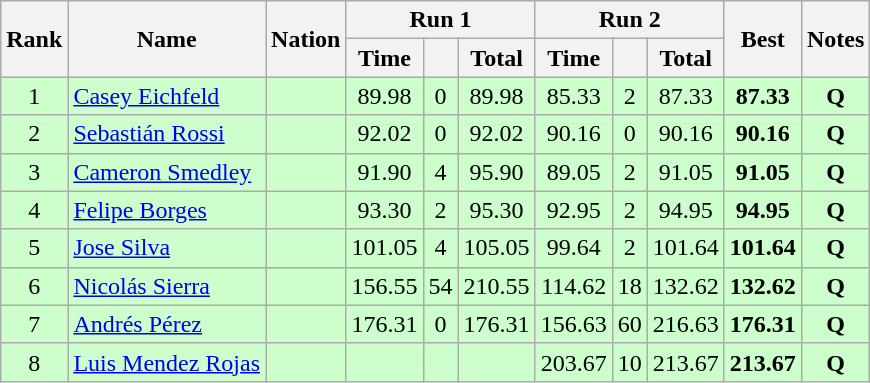<table class="wikitable" style="text-align:center">
<tr>
<th rowspan=2>Rank</th>
<th rowspan=2>Name</th>
<th rowspan=2>Nation</th>
<th colspan=3>Run 1</th>
<th colspan=3>Run 2</th>
<th rowspan=2>Best</th>
<th rowspan=2>Notes</th>
</tr>
<tr>
<th>Time</th>
<th></th>
<th>Total</th>
<th>Time</th>
<th></th>
<th>Total</th>
</tr>
<tr bgcolor=#ccffcc>
<td>1</td>
<td align=left><a href='#'>Casey Eichfeld</a></td>
<td align=left></td>
<td>89.98</td>
<td>0</td>
<td>89.98</td>
<td>85.33</td>
<td>2</td>
<td>87.33</td>
<td><strong>87.33</strong></td>
<td><strong>Q</strong></td>
</tr>
<tr bgcolor=#ccffcc>
<td>2</td>
<td align=left><a href='#'>Sebastián Rossi</a></td>
<td align=left></td>
<td>92.02</td>
<td>0</td>
<td>92.02</td>
<td>90.16</td>
<td>0</td>
<td>90.16</td>
<td><strong>90.16</strong></td>
<td><strong>Q</strong></td>
</tr>
<tr bgcolor=#ccffcc>
<td>3</td>
<td align=left><a href='#'>Cameron Smedley</a></td>
<td align=left></td>
<td>91.90</td>
<td>4</td>
<td>95.90</td>
<td>89.05</td>
<td>2</td>
<td>91.05</td>
<td><strong>91.05</strong></td>
<td><strong>Q</strong></td>
</tr>
<tr bgcolor=#ccffcc>
<td>4</td>
<td align=left><a href='#'>Felipe Borges</a></td>
<td align=left></td>
<td>93.30</td>
<td>2</td>
<td>95.30</td>
<td>92.95</td>
<td>2</td>
<td>94.95</td>
<td><strong>94.95</strong></td>
<td><strong>Q</strong></td>
</tr>
<tr bgcolor=#ccffcc>
<td>5</td>
<td align=left><a href='#'>Jose Silva</a></td>
<td align=left></td>
<td>101.05</td>
<td>4</td>
<td>105.05</td>
<td>99.64</td>
<td>2</td>
<td>101.64</td>
<td><strong>101.64</strong></td>
<td><strong>Q</strong></td>
</tr>
<tr bgcolor=#ccffcc>
<td>6</td>
<td align=left><a href='#'>Nicolás Sierra</a></td>
<td align=left></td>
<td>156.55</td>
<td>54</td>
<td>210.55</td>
<td>114.62</td>
<td>18</td>
<td>132.62</td>
<td><strong>132.62</strong></td>
<td><strong>Q</strong></td>
</tr>
<tr bgcolor=#ccffcc>
<td>7</td>
<td align=left><a href='#'>Andrés Pérez</a></td>
<td align=left></td>
<td>176.31</td>
<td>0</td>
<td>176.31</td>
<td>156.63</td>
<td>60</td>
<td>216.63</td>
<td><strong>176.31</strong></td>
<td><strong>Q</strong></td>
</tr>
<tr bgcolor=#ccffcc>
<td>8</td>
<td align=left><a href='#'>Luis Mendez Rojas</a></td>
<td align=left></td>
<td></td>
<td></td>
<td></td>
<td>203.67</td>
<td>10</td>
<td>213.67</td>
<td><strong>213.67</strong></td>
<td><strong>Q</strong></td>
</tr>
</table>
